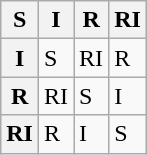<table class=wikitable>
<tr>
<th>S</th>
<th>I</th>
<th>R</th>
<th>RI</th>
</tr>
<tr>
<th>I</th>
<td>S</td>
<td>RI</td>
<td>R</td>
</tr>
<tr>
<th>R</th>
<td>RI</td>
<td>S</td>
<td>I</td>
</tr>
<tr>
<th>RI</th>
<td>R</td>
<td>I</td>
<td>S</td>
</tr>
</table>
